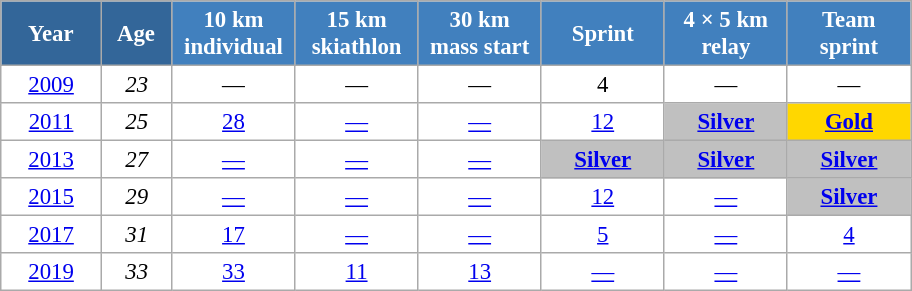<table class="wikitable" style="font-size:95%; text-align:center; border:grey solid 1px; border-collapse:collapse; background:#ffffff;">
<tr>
<th style="background-color:#369; color:white; width:60px;"> Year </th>
<th style="background-color:#369; color:white; width:40px;"> Age </th>
<th style="background-color:#4180be; color:white; width:75px;"> 10 km <br> individual </th>
<th style="background-color:#4180be; color:white; width:75px;"> 15 km <br> skiathlon </th>
<th style="background-color:#4180be; color:white; width:75px;"> 30 km <br> mass start </th>
<th style="background-color:#4180be; color:white; width:75px;"> Sprint </th>
<th style="background-color:#4180be; color:white; width:75px;"> 4 × 5 km <br> relay </th>
<th style="background-color:#4180be; color:white; width:75px;"> Team <br> sprint </th>
</tr>
<tr>
<td><a href='#'>2009</a></td>
<td><em>23</em></td>
<td>—</td>
<td>—</td>
<td>—</td>
<td>4</td>
<td>—</td>
<td>—</td>
</tr>
<tr>
<td><a href='#'>2011</a></td>
<td><em>25</em></td>
<td><a href='#'>28</a></td>
<td><a href='#'>—</a></td>
<td><a href='#'>—</a></td>
<td><a href='#'>12</a></td>
<td style="background:silver;"><a href='#'><strong>Silver</strong></a></td>
<td style="background:gold;"><a href='#'><strong>Gold</strong></a></td>
</tr>
<tr>
<td><a href='#'>2013</a></td>
<td><em>27</em></td>
<td><a href='#'>—</a></td>
<td><a href='#'>—</a></td>
<td><a href='#'>—</a></td>
<td style="background:silver;"><a href='#'><strong>Silver</strong></a></td>
<td style="background:silver;"><a href='#'><strong>Silver</strong></a></td>
<td style="background:silver;"><a href='#'><strong>Silver</strong></a></td>
</tr>
<tr>
<td><a href='#'>2015</a></td>
<td><em>29</em></td>
<td><a href='#'>—</a></td>
<td><a href='#'>—</a></td>
<td><a href='#'>—</a></td>
<td><a href='#'>12</a></td>
<td><a href='#'>—</a></td>
<td style="background:silver;"><a href='#'><strong>Silver</strong></a></td>
</tr>
<tr>
<td><a href='#'>2017</a></td>
<td><em>31</em></td>
<td><a href='#'>17</a></td>
<td><a href='#'>—</a></td>
<td><a href='#'>—</a></td>
<td><a href='#'>5</a></td>
<td><a href='#'>—</a></td>
<td><a href='#'>4</a></td>
</tr>
<tr>
<td><a href='#'>2019</a></td>
<td><em>33</em></td>
<td><a href='#'>33</a></td>
<td><a href='#'>11</a></td>
<td><a href='#'>13</a></td>
<td><a href='#'>—</a></td>
<td><a href='#'>—</a></td>
<td><a href='#'>—</a></td>
</tr>
</table>
